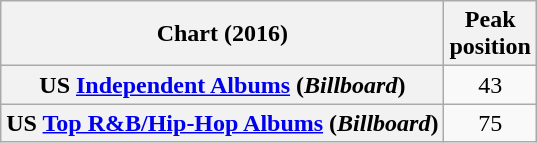<table class="wikitable sortable plainrowheaders" style="text-align:center">
<tr>
<th scope="col">Chart (2016)</th>
<th scope="col">Peak<br> position</th>
</tr>
<tr>
<th scope="row">US <a href='#'>Independent Albums</a> (<em>Billboard</em>)</th>
<td>43</td>
</tr>
<tr>
<th scope="row">US <a href='#'>Top R&B/Hip-Hop Albums</a> (<em>Billboard</em>)</th>
<td>75</td>
</tr>
</table>
